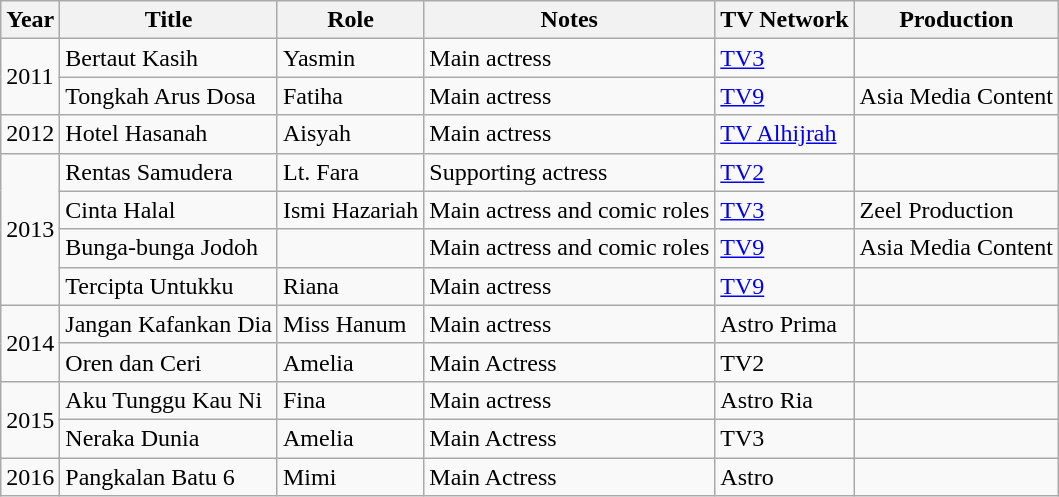<table class="wikitable sortable">
<tr>
<th>Year</th>
<th>Title</th>
<th>Role</th>
<th>Notes</th>
<th>TV Network</th>
<th class="unsortable">Production</th>
</tr>
<tr>
<td rowspan="2">2011</td>
<td>Bertaut Kasih</td>
<td>Yasmin</td>
<td>Main actress</td>
<td><a href='#'>TV3</a></td>
<td></td>
</tr>
<tr>
<td>Tongkah Arus Dosa</td>
<td>Fatiha</td>
<td>Main actress</td>
<td><a href='#'>TV9</a></td>
<td>Asia Media Content</td>
</tr>
<tr>
<td>2012</td>
<td>Hotel Hasanah</td>
<td>Aisyah</td>
<td>Main actress</td>
<td><a href='#'>TV Alhijrah</a></td>
<td></td>
</tr>
<tr>
<td rowspan="4">2013</td>
<td>Rentas Samudera</td>
<td>Lt. Fara</td>
<td>Supporting actress</td>
<td><a href='#'>TV2</a></td>
<td></td>
</tr>
<tr>
<td>Cinta Halal</td>
<td>Ismi Hazariah</td>
<td>Main actress and comic roles</td>
<td><a href='#'>TV3</a></td>
<td>Zeel Production</td>
</tr>
<tr>
<td>Bunga-bunga Jodoh</td>
<td></td>
<td>Main actress and comic roles</td>
<td><a href='#'>TV9</a></td>
<td>Asia Media Content</td>
</tr>
<tr>
<td>Tercipta Untukku</td>
<td>Riana</td>
<td>Main actress</td>
<td><a href='#'>TV9</a></td>
<td></td>
</tr>
<tr>
<td rowspan="2">2014</td>
<td>Jangan Kafankan Dia</td>
<td>Miss Hanum</td>
<td>Main actress</td>
<td>Astro Prima</td>
<td></td>
</tr>
<tr>
<td>Oren dan Ceri</td>
<td>Amelia</td>
<td>Main Actress</td>
<td>TV2</td>
<td></td>
</tr>
<tr>
<td rowspan="2">2015</td>
<td>Aku Tunggu Kau Ni</td>
<td>Fina</td>
<td>Main actress</td>
<td>Astro Ria</td>
<td></td>
</tr>
<tr>
<td>Neraka Dunia</td>
<td>Amelia</td>
<td>Main Actress</td>
<td>TV3</td>
<td></td>
</tr>
<tr>
<td rowspan="1">2016</td>
<td>Pangkalan Batu 6</td>
<td>Mimi</td>
<td>Main Actress</td>
<td>Astro</td>
<td></td>
</tr>
</table>
